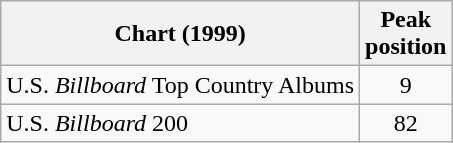<table class="wikitable">
<tr>
<th>Chart (1999)</th>
<th>Peak<br>position</th>
</tr>
<tr>
<td>U.S. <em>Billboard</em> Top Country Albums</td>
<td align="center">9</td>
</tr>
<tr>
<td>U.S. <em>Billboard</em> 200</td>
<td align="center">82</td>
</tr>
</table>
